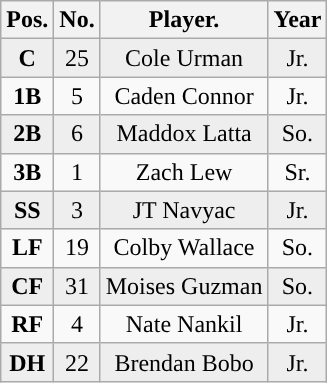<table class="wikitable non-sortable">
<tr>
<th style="text-align:center; ">Pos.</th>
<th style="text-align:center; ">No.</th>
<th style="text-align:center; ">Player.</th>
<th style="text-align:center; ">Year</th>
</tr>
<tr style="background:#eeeeee;text-align:center;">
<td><strong>C</strong></td>
<td>25</td>
<td>Cole Urman</td>
<td>Jr.</td>
</tr>
<tr style="text-align:center;">
<td><strong>1B</strong></td>
<td>5</td>
<td>Caden Connor</td>
<td>Jr.</td>
</tr>
<tr style="background:#eeeeee;text-align:center;">
<td><strong>2B</strong></td>
<td>6</td>
<td>Maddox Latta</td>
<td>So.</td>
</tr>
<tr style="text-align:center;">
<td><strong>3B</strong></td>
<td>1</td>
<td>Zach Lew</td>
<td>Sr.</td>
</tr>
<tr style="background:#eeeeee;text-align:center;">
<td><strong>SS</strong></td>
<td>3</td>
<td>JT Navyac</td>
<td>Jr.</td>
</tr>
<tr style="text-align:center;">
<td><strong>LF</strong></td>
<td>19</td>
<td>Colby Wallace</td>
<td>So.</td>
</tr>
<tr style="background:#eeeeee;text-align:center;">
<td><strong>CF</strong></td>
<td>31</td>
<td>Moises Guzman</td>
<td>So.</td>
</tr>
<tr style="text-align:center;">
<td><strong>RF</strong></td>
<td>4</td>
<td>Nate Nankil</td>
<td>Jr.</td>
</tr>
<tr style="background:#eeeeee;text-align:center;">
<td><strong>DH</strong></td>
<td>22</td>
<td>Brendan Bobo</td>
<td>Jr.</td>
</tr>
</table>
